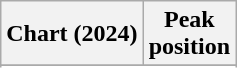<table class="wikitable sortable plainrowheaders" style="text-align:center">
<tr>
<th scope="col">Chart (2024)</th>
<th scope="col">Peak<br>position</th>
</tr>
<tr>
</tr>
<tr>
</tr>
<tr>
</tr>
<tr>
</tr>
</table>
